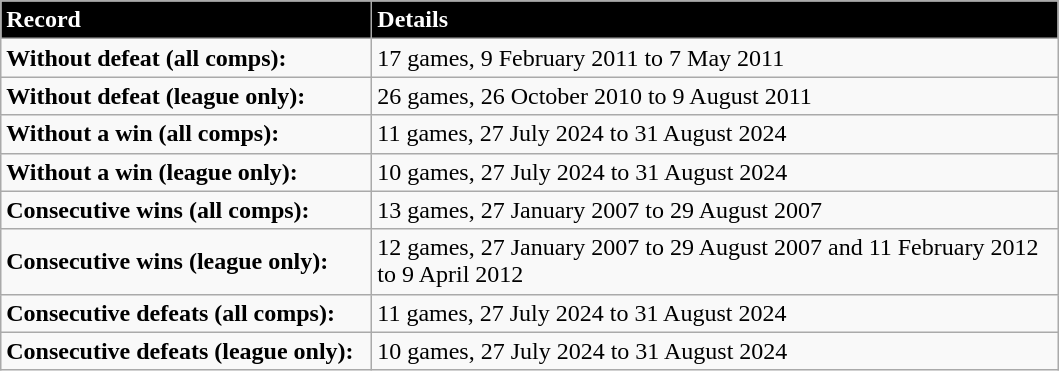<table class="wikitable">
<tr style="background: black; color: white">
<td width="240pt"><strong>Record</strong></td>
<td width="450pt"><strong>Details</strong></td>
</tr>
<tr>
<td><strong>Without defeat (all comps):</strong></td>
<td>17 games, 9 February 2011 to 7 May 2011</td>
</tr>
<tr>
<td><strong>Without defeat (league only):</strong></td>
<td>26 games, 26 October 2010 to 9 August 2011</td>
</tr>
<tr>
<td><strong>Without a win (all comps):</strong></td>
<td>11 games, 27 July 2024 to 31 August 2024</td>
</tr>
<tr>
<td><strong>Without a win (league only):</strong></td>
<td>10 games, 27 July 2024 to 31 August 2024</td>
</tr>
<tr>
<td><strong>Consecutive wins (all comps):</strong></td>
<td>13 games, 27 January 2007 to 29 August 2007</td>
</tr>
<tr>
<td><strong>Consecutive wins (league only):</strong></td>
<td>12 games, 27 January 2007 to 29 August 2007 and 11 February 2012 to 9 April 2012</td>
</tr>
<tr>
<td><strong>Consecutive defeats (all comps):</strong></td>
<td>11 games, 27 July 2024 to 31 August 2024</td>
</tr>
<tr>
<td><strong>Consecutive defeats (league only):</strong></td>
<td>10 games, 27 July 2024 to 31 August 2024</td>
</tr>
</table>
